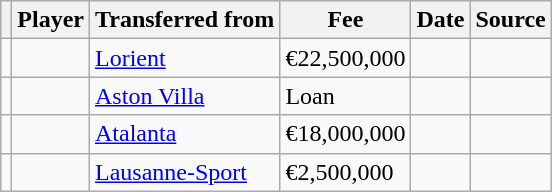<table class="wikitable plainrowheaders sortable">
<tr>
<th></th>
<th scope="col">Player</th>
<th>Transferred from</th>
<th style="width: 65px;">Fee</th>
<th scope="col">Date</th>
<th scope="col">Source</th>
</tr>
<tr>
<td align="center"></td>
<td></td>
<td> <a href='#'>Lorient</a></td>
<td>€22,500,000</td>
<td></td>
<td></td>
</tr>
<tr>
<td align="center"></td>
<td></td>
<td> <a href='#'>Aston Villa</a></td>
<td>Loan</td>
<td></td>
<td></td>
</tr>
<tr>
<td align="center"></td>
<td></td>
<td> <a href='#'>Atalanta</a></td>
<td>€18,000,000</td>
<td></td>
<td></td>
</tr>
<tr>
<td align="center"></td>
<td></td>
<td> <a href='#'>Lausanne-Sport</a></td>
<td>€2,500,000</td>
<td></td>
<td></td>
</tr>
</table>
